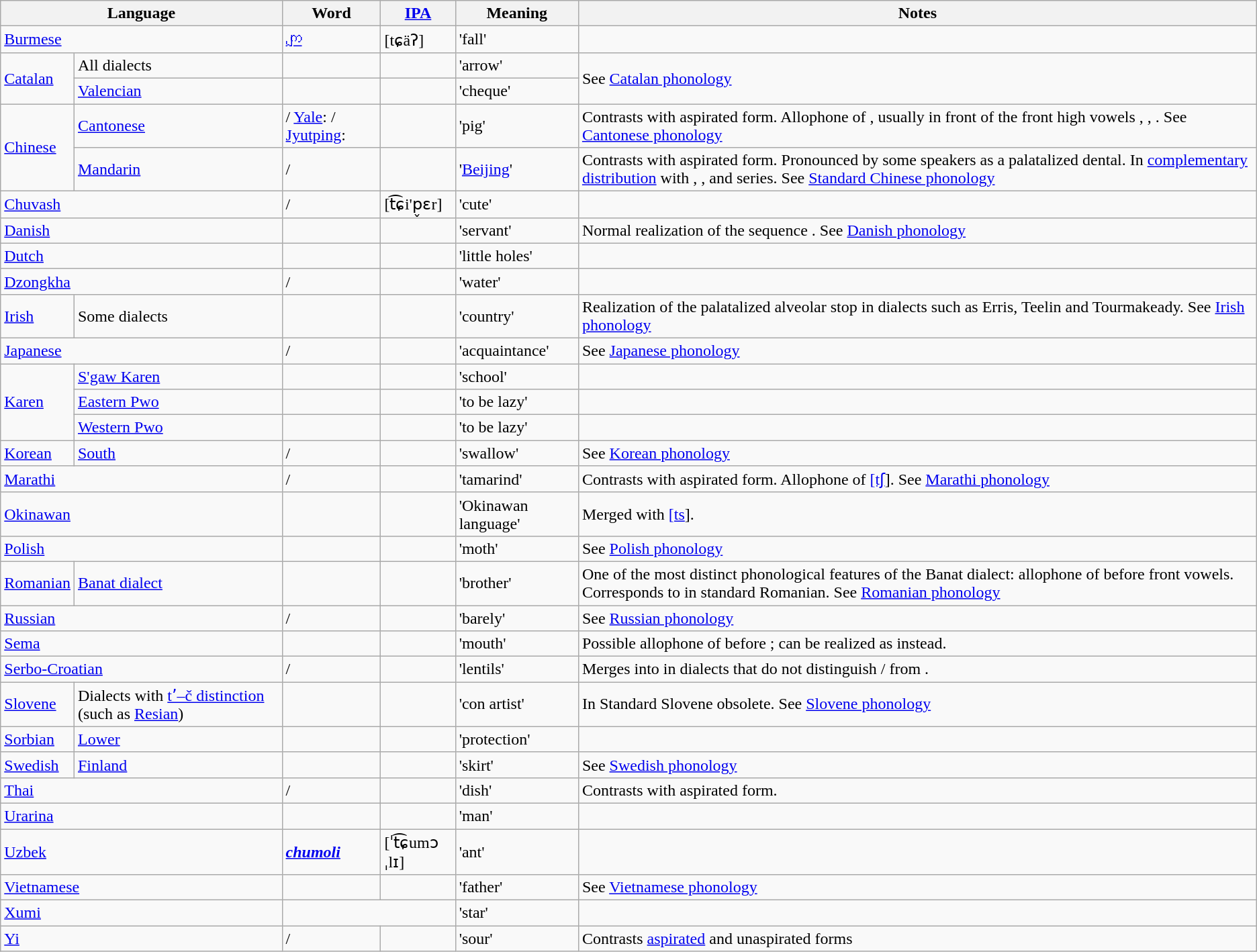<table class="wikitable">
<tr>
<th colspan=2>Language</th>
<th>Word</th>
<th><a href='#'>IPA</a></th>
<th>Meaning</th>
<th>Notes</th>
</tr>
<tr>
<td colspan="2"><a href='#'>Burmese</a></td>
<td><a href='#'>ကျ</a></td>
<td>[tɕäʔ]</td>
<td>'fall'</td>
<td></td>
</tr>
<tr>
<td rowspan=2><a href='#'>Catalan</a></td>
<td>All dialects</td>
<td></td>
<td></td>
<td>'arrow'</td>
<td rowspan="2">See <a href='#'>Catalan phonology</a></td>
</tr>
<tr>
<td><a href='#'>Valencian</a></td>
<td></td>
<td></td>
<td>'cheque'</td>
</tr>
<tr>
<td rowspan=2><a href='#'>Chinese</a></td>
<td><a href='#'>Cantonese</a></td>
<td> / <a href='#'>Yale</a>:  / <a href='#'>Jyutping</a>: </td>
<td></td>
<td>'pig'</td>
<td>Contrasts with aspirated form. Allophone of , usually in front of the front high vowels , , . See <a href='#'>Cantonese phonology</a></td>
</tr>
<tr>
<td><a href='#'>Mandarin</a></td>
<td> / </td>
<td></td>
<td>'<a href='#'>Beijing</a>'</td>
<td>Contrasts with aspirated form. Pronounced by some speakers as a palatalized dental. In <a href='#'>complementary distribution</a> with , , and  series. See <a href='#'>Standard Chinese phonology</a></td>
</tr>
<tr>
<td colspan="2"><a href='#'>Chuvash</a></td>
<td>/</td>
<td>[t͡ɕi'p̬ɛr]</td>
<td>'cute'</td>
<td></td>
</tr>
<tr>
<td colspan="2"><a href='#'>Danish</a></td>
<td></td>
<td></td>
<td>'servant'</td>
<td>Normal realization of the sequence . See <a href='#'>Danish phonology</a></td>
</tr>
<tr>
<td colspan="2"><a href='#'>Dutch</a></td>
<td></td>
<td></td>
<td>'little holes'</td>
<td></td>
</tr>
<tr>
<td colspan="2"><a href='#'>Dzongkha</a></td>
<td> / </td>
<td></td>
<td>'water'</td>
<td></td>
</tr>
<tr>
<td><a href='#'>Irish</a></td>
<td>Some dialects</td>
<td></td>
<td></td>
<td>'country'</td>
<td>Realization of the palatalized alveolar stop  in dialects such as Erris, Teelin and Tourmakeady. See <a href='#'>Irish phonology</a></td>
</tr>
<tr>
<td colspan="2"><a href='#'>Japanese</a></td>
<td>/</td>
<td></td>
<td>'acquaintance'</td>
<td>See <a href='#'>Japanese phonology</a></td>
</tr>
<tr>
<td rowspan="3"><a href='#'>Karen</a></td>
<td><a href='#'>S'gaw Karen</a></td>
<td></td>
<td></td>
<td>'school'</td>
<td></td>
</tr>
<tr>
<td><a href='#'>Eastern Pwo</a></td>
<td></td>
<td></td>
<td>'to be lazy'</td>
<td></td>
</tr>
<tr>
<td><a href='#'>Western Pwo</a></td>
<td></td>
<td></td>
<td>'to be lazy'</td>
<td></td>
</tr>
<tr>
<td><a href='#'>Korean</a></td>
<td><a href='#'>South</a></td>
<td>/</td>
<td></td>
<td>'swallow'</td>
<td>See <a href='#'>Korean phonology</a></td>
</tr>
<tr>
<td colspan="2"><a href='#'>Marathi</a></td>
<td>/</td>
<td></td>
<td>'tamarind'</td>
<td>Contrasts with aspirated form. Allophone of <a href='#'>[tʃ</a>]. See <a href='#'>Marathi phonology</a></td>
</tr>
<tr>
<td colspan="2"><a href='#'>Okinawan</a></td>
<td></td>
<td></td>
<td>'Okinawan language'</td>
<td>Merged with <a href='#'>[ts</a>].</td>
</tr>
<tr>
<td colspan="2"><a href='#'>Polish</a></td>
<td></td>
<td></td>
<td>'moth'</td>
<td>See <a href='#'>Polish phonology</a></td>
</tr>
<tr>
<td><a href='#'>Romanian</a></td>
<td><a href='#'>Banat dialect</a></td>
<td></td>
<td></td>
<td>'brother'</td>
<td>One of the most distinct phonological features of the Banat dialect: allophone of  before front vowels. Corresponds to  in standard Romanian. See <a href='#'>Romanian phonology</a></td>
</tr>
<tr>
<td colspan="2"><a href='#'>Russian</a></td>
<td>/</td>
<td></td>
<td>'barely'</td>
<td>See <a href='#'>Russian phonology</a></td>
</tr>
<tr>
<td colspan="2"><a href='#'>Sema</a></td>
<td></td>
<td></td>
<td>'mouth'</td>
<td>Possible allophone of  before ; can be realized as  instead.</td>
</tr>
<tr>
<td colspan="2"><a href='#'>Serbo-Croatian</a></td>
<td>/</td>
<td></td>
<td>'lentils'</td>
<td>Merges into  in dialects that do not distinguish / from .</td>
</tr>
<tr>
<td><a href='#'>Slovene</a></td>
<td>Dialects with <a href='#'>tʼ–č distinction</a> (such as <a href='#'>Resian</a>)</td>
<td></td>
<td></td>
<td>'con artist'</td>
<td>In Standard Slovene obsolete. See <a href='#'>Slovene phonology</a></td>
</tr>
<tr>
<td><a href='#'>Sorbian</a></td>
<td><a href='#'>Lower</a></td>
<td></td>
<td></td>
<td>'protection'</td>
<td></td>
</tr>
<tr>
<td><a href='#'>Swedish</a></td>
<td><a href='#'>Finland</a></td>
<td></td>
<td></td>
<td>'skirt'</td>
<td>See <a href='#'>Swedish phonology</a></td>
</tr>
<tr>
<td colspan="2"><a href='#'>Thai</a></td>
<td>/</td>
<td></td>
<td>'dish'</td>
<td>Contrasts with aspirated form.</td>
</tr>
<tr>
<td colspan="2"><a href='#'>Urarina</a></td>
<td></td>
<td></td>
<td>'man'</td>
<td></td>
</tr>
<tr>
<td colspan="2"><a href='#'>Uzbek</a></td>
<td><a href='#'><strong><em>ch<strong>umoli<em></a></td>
<td>[ˈt͡ɕumɔˌlɪ]</td>
<td>'ant'</td>
<td></td>
</tr>
<tr>
<td colspan="2"><a href='#'>Vietnamese</a></td>
<td></td>
<td></td>
<td>'father'</td>
<td>See <a href='#'>Vietnamese phonology</a></td>
</tr>
<tr>
<td colspan="2"><a href='#'>Xumi</a></td>
<td colspan=2 align=center></td>
<td>'star'</td>
<td></td>
</tr>
<tr>
<td colspan="2"><a href='#'>Yi</a></td>
<td>/</td>
<td></td>
<td>'sour'</td>
<td>Contrasts <a href='#'>aspirated</a> and unaspirated forms</td>
</tr>
</table>
